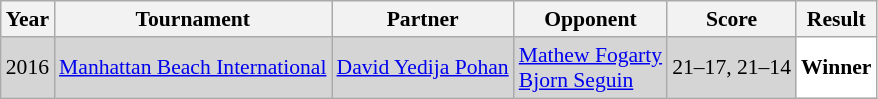<table class="sortable wikitable" style="font-size: 90%;">
<tr>
<th>Year</th>
<th>Tournament</th>
<th>Partner</th>
<th>Opponent</th>
<th>Score</th>
<th>Result</th>
</tr>
<tr style="background:#D5D5D5">
<td align="center">2016</td>
<td align="left"><a href='#'>Manhattan Beach International</a></td>
<td align="left"> <a href='#'>David Yedija Pohan</a></td>
<td align="left"> <a href='#'>Mathew Fogarty</a><br> <a href='#'>Bjorn Seguin</a></td>
<td align="left">21–17, 21–14</td>
<td style="text-align:left; background:white"> <strong>Winner</strong></td>
</tr>
</table>
